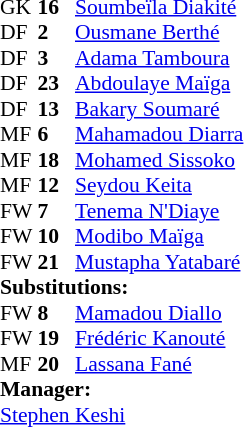<table style="font-size: 90%" cellspacing="0" cellpadding="0">
<tr>
<th width="25"></th>
<th width="25"></th>
</tr>
<tr>
<td>GK</td>
<td><strong>16</strong></td>
<td><a href='#'>Soumbeïla Diakité</a></td>
</tr>
<tr>
<td>DF</td>
<td><strong>2</strong></td>
<td><a href='#'>Ousmane Berthé</a></td>
</tr>
<tr>
<td>DF</td>
<td><strong>3</strong></td>
<td><a href='#'>Adama Tamboura</a></td>
</tr>
<tr>
<td>DF</td>
<td><strong>23</strong></td>
<td><a href='#'>Abdoulaye Maïga</a></td>
</tr>
<tr>
<td>DF</td>
<td><strong>13</strong></td>
<td><a href='#'>Bakary Soumaré</a></td>
<td></td>
</tr>
<tr>
<td>MF</td>
<td><strong>6</strong></td>
<td><a href='#'>Mahamadou Diarra</a></td>
<td></td>
</tr>
<tr>
<td>MF</td>
<td><strong>18</strong></td>
<td><a href='#'>Mohamed Sissoko</a></td>
<td></td>
<td></td>
</tr>
<tr>
<td>MF</td>
<td><strong>12</strong></td>
<td><a href='#'>Seydou Keita</a></td>
</tr>
<tr>
<td>FW</td>
<td><strong>7</strong></td>
<td><a href='#'>Tenema N'Diaye</a></td>
<td></td>
<td></td>
</tr>
<tr>
<td>FW</td>
<td><strong>10</strong></td>
<td><a href='#'>Modibo Maïga</a></td>
</tr>
<tr>
<td>FW</td>
<td><strong>21</strong></td>
<td><a href='#'>Mustapha Yatabaré</a></td>
<td></td>
<td></td>
</tr>
<tr>
<td colspan=3><strong>Substitutions:</strong></td>
</tr>
<tr>
<td>FW</td>
<td><strong>8</strong></td>
<td><a href='#'>Mamadou Diallo</a></td>
<td></td>
<td></td>
</tr>
<tr>
<td>FW</td>
<td><strong>19</strong></td>
<td><a href='#'>Frédéric Kanouté</a></td>
<td></td>
<td></td>
</tr>
<tr>
<td>MF</td>
<td><strong>20</strong></td>
<td><a href='#'>Lassana Fané</a></td>
<td></td>
<td></td>
</tr>
<tr>
<td colspan=3><strong>Manager:</strong></td>
</tr>
<tr>
<td colspan=4> <a href='#'>Stephen Keshi</a></td>
</tr>
</table>
